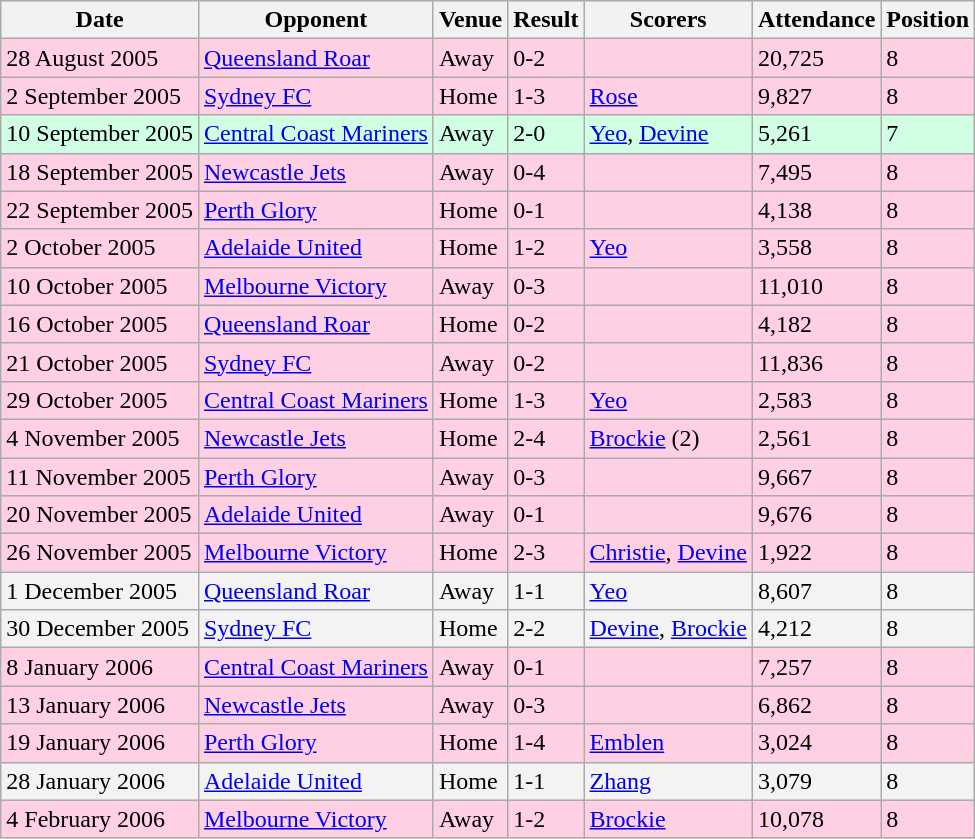<table class="wikitable">
<tr>
<th>Date</th>
<th>Opponent</th>
<th>Venue</th>
<th>Result</th>
<th>Scorers</th>
<th>Attendance</th>
<th>Position</th>
</tr>
<tr bgcolor = "#ffd0e3">
<td>28 August 2005</td>
<td><a href='#'>Queensland Roar</a></td>
<td>Away</td>
<td>0-2</td>
<td></td>
<td>20,725</td>
<td>8</td>
</tr>
<tr bgcolor = "#ffd0e3">
<td>2 September 2005</td>
<td><a href='#'>Sydney FC</a></td>
<td>Home</td>
<td>1-3</td>
<td><a href='#'>Rose</a></td>
<td>9,827</td>
<td>8</td>
</tr>
<tr bgcolor = "#d0ffe3">
<td>10 September 2005</td>
<td><a href='#'>Central Coast Mariners</a></td>
<td>Away</td>
<td>2-0</td>
<td><a href='#'>Yeo</a>, <a href='#'>Devine</a></td>
<td>5,261</td>
<td>7</td>
</tr>
<tr bgcolor = "#ffd0e3">
<td>18 September 2005</td>
<td><a href='#'>Newcastle Jets</a></td>
<td>Away</td>
<td>0-4</td>
<td></td>
<td>7,495</td>
<td>8</td>
</tr>
<tr bgcolor = "#ffd0e3">
<td>22 September 2005</td>
<td><a href='#'>Perth Glory</a></td>
<td>Home</td>
<td>0-1</td>
<td></td>
<td>4,138</td>
<td>8</td>
</tr>
<tr bgcolor = "#ffd0e3">
<td>2 October 2005</td>
<td><a href='#'>Adelaide United</a></td>
<td>Home</td>
<td>1-2</td>
<td><a href='#'>Yeo</a></td>
<td>3,558</td>
<td>8</td>
</tr>
<tr bgcolor = "#ffd0e3">
<td>10 October 2005</td>
<td><a href='#'>Melbourne Victory</a></td>
<td>Away</td>
<td>0-3</td>
<td></td>
<td>11,010</td>
<td>8</td>
</tr>
<tr bgcolor = "#ffd0e3">
<td>16 October 2005</td>
<td><a href='#'>Queensland Roar</a></td>
<td>Home</td>
<td>0-2</td>
<td></td>
<td>4,182</td>
<td>8</td>
</tr>
<tr bgcolor = "#ffd0e3">
<td>21 October 2005</td>
<td><a href='#'>Sydney FC</a></td>
<td>Away</td>
<td>0-2</td>
<td></td>
<td>11,836</td>
<td>8</td>
</tr>
<tr bgcolor = "#ffd0e3">
<td>29 October 2005</td>
<td><a href='#'>Central Coast Mariners</a></td>
<td>Home</td>
<td>1-3</td>
<td><a href='#'>Yeo</a></td>
<td>2,583</td>
<td>8</td>
</tr>
<tr bgcolor = "#ffd0e3">
<td>4 November 2005</td>
<td><a href='#'>Newcastle Jets</a></td>
<td>Home</td>
<td>2-4</td>
<td><a href='#'>Brockie</a> (2)</td>
<td>2,561</td>
<td>8</td>
</tr>
<tr bgcolor = "#ffd0e3">
<td>11 November 2005</td>
<td><a href='#'>Perth Glory</a></td>
<td>Away</td>
<td>0-3</td>
<td></td>
<td>9,667</td>
<td>8</td>
</tr>
<tr bgcolor = "#ffd0e3">
<td>20 November 2005</td>
<td><a href='#'>Adelaide United</a></td>
<td>Away</td>
<td>0-1</td>
<td></td>
<td>9,676</td>
<td>8</td>
</tr>
<tr bgcolor = "#ffd0e3">
<td>26 November 2005</td>
<td><a href='#'>Melbourne Victory</a></td>
<td>Home</td>
<td>2-3</td>
<td><a href='#'>Christie</a>, <a href='#'>Devine</a></td>
<td>1,922</td>
<td>8</td>
</tr>
<tr bgcolor = "#f3f3f3">
<td>1 December 2005</td>
<td><a href='#'>Queensland Roar</a></td>
<td>Away</td>
<td>1-1</td>
<td><a href='#'>Yeo</a></td>
<td>8,607</td>
<td>8</td>
</tr>
<tr bgcolor = "#f3f3f3">
<td>30 December 2005</td>
<td><a href='#'>Sydney FC</a></td>
<td>Home</td>
<td>2-2</td>
<td><a href='#'>Devine</a>, <a href='#'>Brockie</a></td>
<td>4,212</td>
<td>8</td>
</tr>
<tr bgcolor = "#ffd0e3">
<td>8 January 2006</td>
<td><a href='#'>Central Coast Mariners</a></td>
<td>Away</td>
<td>0-1</td>
<td></td>
<td>7,257</td>
<td>8</td>
</tr>
<tr bgcolor = "#ffd0e3">
<td>13 January 2006</td>
<td><a href='#'>Newcastle Jets</a></td>
<td>Away</td>
<td>0-3</td>
<td></td>
<td>6,862</td>
<td>8</td>
</tr>
<tr bgcolor = "#ffd0e3">
<td>19 January 2006</td>
<td><a href='#'>Perth Glory</a></td>
<td>Home</td>
<td>1-4</td>
<td><a href='#'>Emblen</a></td>
<td>3,024</td>
<td>8</td>
</tr>
<tr bgcolor = "#f3f3f3">
<td>28 January 2006</td>
<td><a href='#'>Adelaide United</a></td>
<td>Home</td>
<td>1-1</td>
<td><a href='#'>Zhang</a></td>
<td>3,079</td>
<td>8</td>
</tr>
<tr bgcolor = "#ffd0e3">
<td>4 February 2006</td>
<td><a href='#'>Melbourne Victory</a></td>
<td>Away</td>
<td>1-2</td>
<td><a href='#'>Brockie</a></td>
<td>10,078</td>
<td>8</td>
</tr>
</table>
